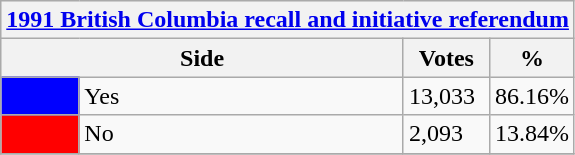<table class="wikitable" style="clear:both">
<tr style="background-color:#E9E9E9">
<th colspan=4><a href='#'>1991 British Columbia recall and initiative referendum</a></th>
</tr>
<tr style="background-color:#E9E9E9">
<th colspan=2 style="width: 130px">Side</th>
<th style="width: 50px">Votes</th>
<th style="width: 40px">%</th>
</tr>
<tr>
<td bgcolor="blue"></td>
<td>Yes</td>
<td>13,033</td>
<td>86.16%</td>
</tr>
<tr>
<td bgcolor="red"></td>
<td>No</td>
<td>2,093</td>
<td>13.84%</td>
</tr>
<tr>
</tr>
</table>
